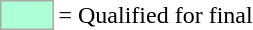<table>
<tr>
<td style="background-color:#ADFFD6; border:1px solid #aaaaaa; width:2em;"></td>
<td>= Qualified for final</td>
</tr>
</table>
